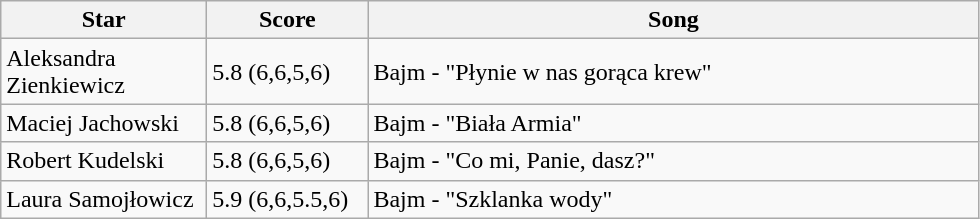<table class="wikitable">
<tr>
<th style="width:130px;">Star</th>
<th style="width:100px;">Score</th>
<th style="width:400px;">Song</th>
</tr>
<tr>
<td>Aleksandra Zienkiewicz</td>
<td>5.8 (6,6,5,6)</td>
<td>Bajm - "Płynie w nas gorąca krew"</td>
</tr>
<tr>
<td>Maciej Jachowski</td>
<td>5.8 (6,6,5,6)</td>
<td>Bajm - "Biała Armia"</td>
</tr>
<tr>
<td>Robert Kudelski</td>
<td>5.8 (6,6,5,6)</td>
<td>Bajm - "Co mi, Panie, dasz?"</td>
</tr>
<tr>
<td>Laura Samojłowicz</td>
<td>5.9 (6,6,5.5,6)</td>
<td>Bajm - "Szklanka wody"</td>
</tr>
</table>
